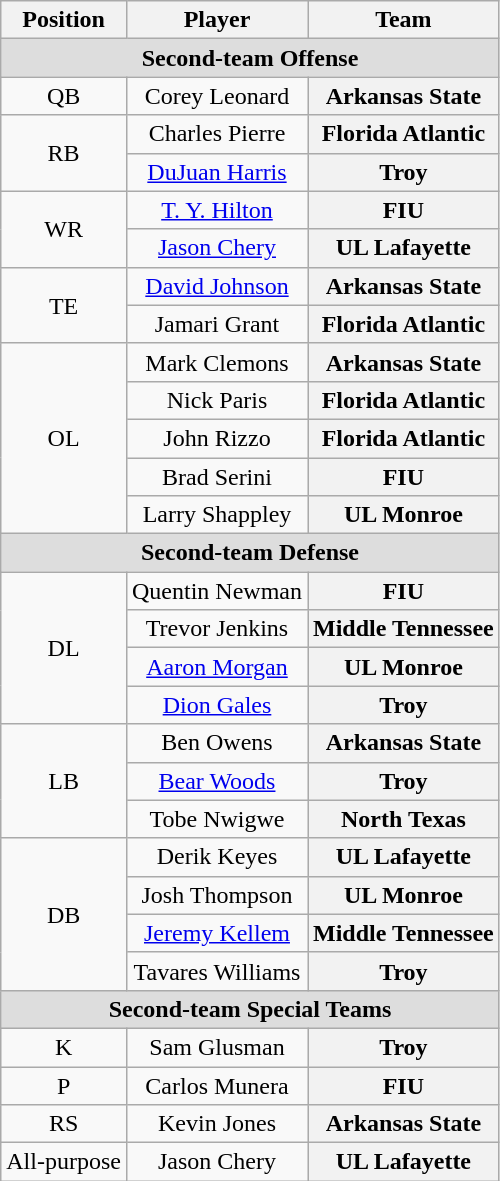<table class="wikitable">
<tr>
<th>Position</th>
<th>Player</th>
<th>Team</th>
</tr>
<tr>
<td colspan="3" style="text-align:center; background:#ddd;"><strong>Second-team Offense</strong></td>
</tr>
<tr style="text-align:center;">
<td>QB</td>
<td>Corey Leonard</td>
<th Style = >Arkansas State</th>
</tr>
<tr style="text-align:center;">
<td rowspan="2">RB</td>
<td>Charles Pierre</td>
<th Style = >Florida Atlantic</th>
</tr>
<tr style="text-align:center;">
<td><a href='#'>DuJuan Harris</a></td>
<th Style = >Troy</th>
</tr>
<tr style="text-align:center;">
<td rowspan="2">WR</td>
<td><a href='#'>T. Y. Hilton</a></td>
<th Style = >FIU</th>
</tr>
<tr style="text-align:center;">
<td><a href='#'>Jason Chery</a></td>
<th Style = >UL Lafayette</th>
</tr>
<tr style="text-align:center;">
<td rowspan="2">TE</td>
<td><a href='#'>David Johnson</a></td>
<th Style = >Arkansas State</th>
</tr>
<tr style="text-align:center;">
<td>Jamari Grant</td>
<th Style = >Florida Atlantic</th>
</tr>
<tr style="text-align:center;">
<td rowspan="5">OL</td>
<td>Mark Clemons</td>
<th Style = >Arkansas State</th>
</tr>
<tr style="text-align:center;">
<td>Nick Paris</td>
<th Style = >Florida Atlantic</th>
</tr>
<tr style="text-align:center;">
<td>John Rizzo</td>
<th Style = >Florida Atlantic</th>
</tr>
<tr style="text-align:center;">
<td>Brad Serini</td>
<th Style = >FIU</th>
</tr>
<tr style="text-align:center;">
<td>Larry Shappley</td>
<th Style = >UL Monroe</th>
</tr>
<tr>
<td colspan="3" style="text-align:center; background:#ddd;"><strong>Second-team Defense</strong></td>
</tr>
<tr style="text-align:center;">
<td rowspan="4">DL</td>
<td>Quentin Newman</td>
<th Style = >FIU</th>
</tr>
<tr style="text-align:center;">
<td>Trevor Jenkins</td>
<th Style = >Middle Tennessee</th>
</tr>
<tr style="text-align:center;">
<td><a href='#'>Aaron Morgan</a></td>
<th Style = >UL Monroe</th>
</tr>
<tr style="text-align:center;">
<td><a href='#'>Dion Gales</a></td>
<th Style = >Troy</th>
</tr>
<tr style="text-align:center;">
<td rowspan="3">LB</td>
<td>Ben Owens</td>
<th Style = >Arkansas State</th>
</tr>
<tr style="text-align:center;">
<td><a href='#'>Bear Woods</a></td>
<th Style = >Troy</th>
</tr>
<tr style="text-align:center;">
<td>Tobe Nwigwe</td>
<th Style = >North Texas</th>
</tr>
<tr style="text-align:center;">
<td rowspan="4">DB</td>
<td>Derik Keyes</td>
<th Style = >UL Lafayette</th>
</tr>
<tr style="text-align:center;">
<td>Josh Thompson</td>
<th Style = >UL Monroe</th>
</tr>
<tr style="text-align:center;">
<td><a href='#'>Jeremy Kellem</a></td>
<th Style = >Middle Tennessee</th>
</tr>
<tr style="text-align:center;">
<td>Tavares Williams</td>
<th Style = >Troy</th>
</tr>
<tr>
<td colspan="3" style="text-align:center; background:#ddd;"><strong>Second-team Special Teams</strong></td>
</tr>
<tr style="text-align:center;">
<td>K</td>
<td>Sam Glusman</td>
<th Style = >Troy</th>
</tr>
<tr style="text-align:center;">
<td>P</td>
<td>Carlos Munera</td>
<th Style = >FIU</th>
</tr>
<tr style="text-align:center;">
<td>RS</td>
<td>Kevin Jones</td>
<th Style = >Arkansas State</th>
</tr>
<tr style="text-align:center;">
<td>All-purpose</td>
<td>Jason Chery</td>
<th Style = >UL Lafayette</th>
</tr>
</table>
